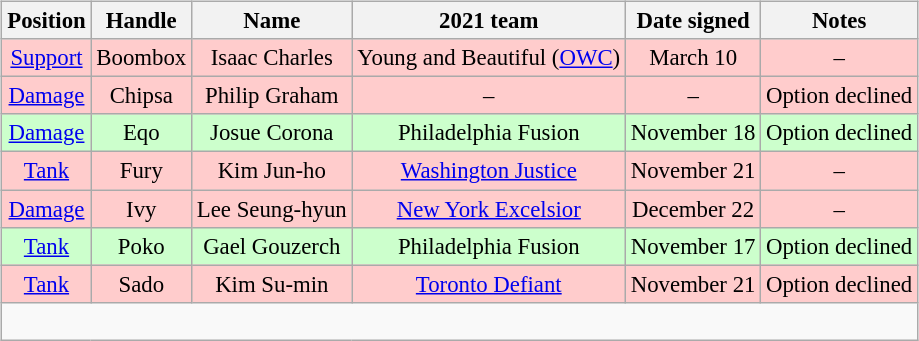<table class="wikitable sortable" align="right" style="text-align:center; font-size:95%;">
<tr>
<th>Position</th>
<th>Handle</th>
<th>Name</th>
<th>2021 team</th>
<th>Date signed</th>
<th>Notes</th>
</tr>
<tr style="background:#fcc;">
<td><a href='#'>Support</a></td>
<td>Boombox</td>
<td>Isaac Charles</td>
<td>Young and Beautiful (<a href='#'>OWC</a>)</td>
<td>March 10</td>
<td>–</td>
</tr>
<tr style="background:#fcc;">
<td><a href='#'>Damage</a></td>
<td>Chipsa</td>
<td>Philip Graham</td>
<td>–</td>
<td>–</td>
<td>Option declined</td>
</tr>
<tr style="background:#cfc;">
<td><a href='#'>Damage</a></td>
<td>Eqo</td>
<td>Josue Corona</td>
<td>Philadelphia Fusion</td>
<td>November 18</td>
<td>Option declined</td>
</tr>
<tr style="background:#fcc;">
<td><a href='#'>Tank</a></td>
<td>Fury</td>
<td>Kim Jun-ho</td>
<td><a href='#'>Washington Justice</a></td>
<td>November 21</td>
<td>–</td>
</tr>
<tr style="background:#fcc;">
<td><a href='#'>Damage</a></td>
<td>Ivy</td>
<td>Lee Seung-hyun</td>
<td><a href='#'>New York Excelsior</a></td>
<td>December 22</td>
<td>–</td>
</tr>
<tr style="background:#cfc;">
<td><a href='#'>Tank</a></td>
<td>Poko</td>
<td>Gael Gouzerch</td>
<td>Philadelphia Fusion</td>
<td>November 17</td>
<td>Option declined</td>
</tr>
<tr style="background:#fcc;">
<td><a href='#'>Tank</a></td>
<td>Sado</td>
<td>Kim Su-min</td>
<td><a href='#'>Toronto Defiant</a></td>
<td>November 21</td>
<td>Option declined</td>
</tr>
<tr class="sortbottom">
<td colspan="6"><br></td>
</tr>
</table>
